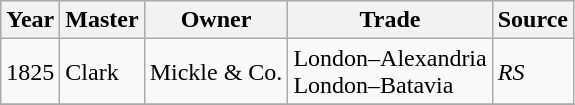<table class=" wikitable">
<tr>
<th>Year</th>
<th>Master</th>
<th>Owner</th>
<th>Trade</th>
<th>Source</th>
</tr>
<tr>
<td>1825</td>
<td>Clark</td>
<td>Mickle & Co.</td>
<td>London–Alexandria<br>London–Batavia</td>
<td><em>RS</em></td>
</tr>
<tr>
</tr>
</table>
